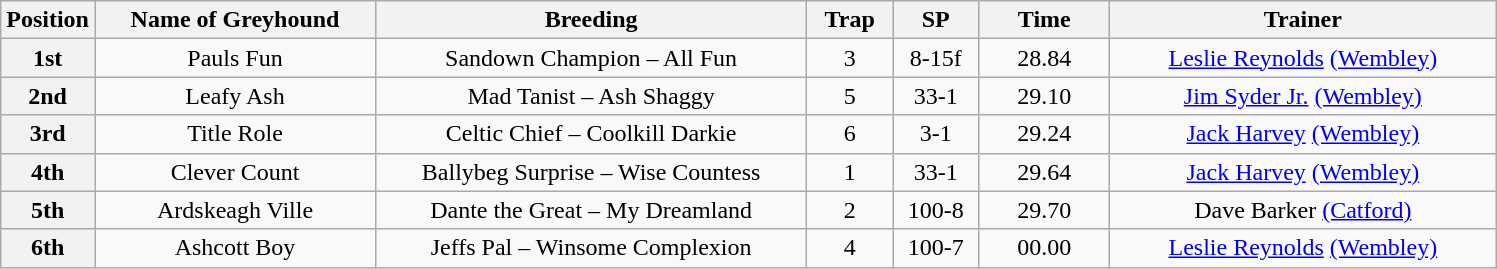<table class="wikitable" style="text-align: center">
<tr>
<th width=50>Position</th>
<th width=180>Name of Greyhound</th>
<th width=280>Breeding</th>
<th width=50>Trap</th>
<th width=50>SP</th>
<th width=80>Time</th>
<th width=250>Trainer</th>
</tr>
<tr>
<th>1st</th>
<td>Pauls Fun</td>
<td>Sandown Champion – All Fun</td>
<td>3</td>
<td>8-15f</td>
<td>28.84</td>
<td><a href='#'>Leslie Reynolds</a> <a href='#'>(Wembley)</a></td>
</tr>
<tr>
<th>2nd</th>
<td>Leafy Ash</td>
<td>Mad Tanist – Ash Shaggy</td>
<td>5</td>
<td>33-1</td>
<td>29.10</td>
<td><a href='#'>Jim Syder Jr.</a> <a href='#'>(Wembley)</a></td>
</tr>
<tr>
<th>3rd</th>
<td>Title Role</td>
<td>Celtic Chief – Coolkill Darkie</td>
<td>6</td>
<td>3-1</td>
<td>29.24</td>
<td><a href='#'>Jack Harvey</a> <a href='#'>(Wembley)</a></td>
</tr>
<tr>
<th>4th</th>
<td>Clever Count</td>
<td>Ballybeg Surprise – Wise Countess</td>
<td>1</td>
<td>33-1</td>
<td>29.64</td>
<td><a href='#'>Jack Harvey</a> <a href='#'>(Wembley)</a></td>
</tr>
<tr>
<th>5th</th>
<td>Ardskeagh Ville</td>
<td>Dante the Great – My Dreamland</td>
<td>2</td>
<td>100-8</td>
<td>29.70</td>
<td>Dave Barker <a href='#'>(Catford)</a></td>
</tr>
<tr>
<th>6th</th>
<td>Ashcott Boy</td>
<td>Jeffs Pal – Winsome Complexion</td>
<td>4</td>
<td>100-7</td>
<td>00.00</td>
<td><a href='#'>Leslie Reynolds</a> <a href='#'>(Wembley)</a></td>
</tr>
</table>
